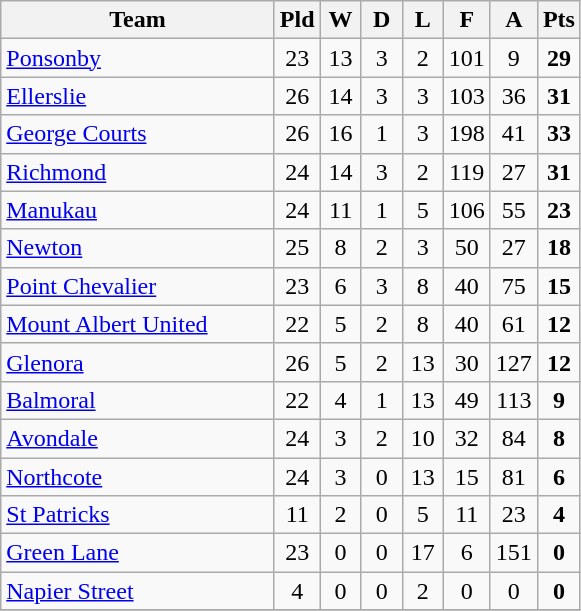<table class="wikitable" style="text-align:center;">
<tr>
<th width=175>Team</th>
<th width=20 abbr="Played">Pld</th>
<th width=20 abbr="Won">W</th>
<th width=20 abbr="Drawn">D</th>
<th width=20 abbr="Lost">L</th>
<th width=20 abbr="For">F</th>
<th width=20 abbr="Against">A</th>
<th width=20 abbr="Points">Pts</th>
</tr>
<tr>
<td style="text-align:left;"><a href='#'>Ponsonby</a></td>
<td>23</td>
<td>13</td>
<td>3</td>
<td>2</td>
<td>101</td>
<td>9</td>
<td><strong>29</strong></td>
</tr>
<tr>
<td style="text-align:left;"><a href='#'>Ellerslie</a></td>
<td>26</td>
<td>14</td>
<td>3</td>
<td>3</td>
<td>103</td>
<td>36</td>
<td><strong>31</strong></td>
</tr>
<tr>
<td style="text-align:left;"><a href='#'>George Courts</a></td>
<td>26</td>
<td>16</td>
<td>1</td>
<td>3</td>
<td>198</td>
<td>41</td>
<td><strong>33</strong></td>
</tr>
<tr>
<td style="text-align:left;"><a href='#'>Richmond</a></td>
<td>24</td>
<td>14</td>
<td>3</td>
<td>2</td>
<td>119</td>
<td>27</td>
<td><strong>31</strong></td>
</tr>
<tr>
<td style="text-align:left;"><a href='#'>Manukau</a></td>
<td>24</td>
<td>11</td>
<td>1</td>
<td>5</td>
<td>106</td>
<td>55</td>
<td><strong>23</strong></td>
</tr>
<tr>
<td style="text-align:left;"><a href='#'>Newton</a></td>
<td>25</td>
<td>8</td>
<td>2</td>
<td>3</td>
<td>50</td>
<td>27</td>
<td><strong>18</strong></td>
</tr>
<tr>
<td style="text-align:left;"><a href='#'>Point Chevalier</a></td>
<td>23</td>
<td>6</td>
<td>3</td>
<td>8</td>
<td>40</td>
<td>75</td>
<td><strong>15</strong></td>
</tr>
<tr>
<td style="text-align:left;"><a href='#'>Mount Albert United</a></td>
<td>22</td>
<td>5</td>
<td>2</td>
<td>8</td>
<td>40</td>
<td>61</td>
<td><strong>12</strong></td>
</tr>
<tr>
<td style="text-align:left;"><a href='#'>Glenora</a></td>
<td>26</td>
<td>5</td>
<td>2</td>
<td>13</td>
<td>30</td>
<td>127</td>
<td><strong>12</strong></td>
</tr>
<tr>
<td style="text-align:left;"><a href='#'>Balmoral</a></td>
<td>22</td>
<td>4</td>
<td>1</td>
<td>13</td>
<td>49</td>
<td>113</td>
<td><strong>9</strong></td>
</tr>
<tr>
<td style="text-align:left;"><a href='#'>Avondale</a></td>
<td>24</td>
<td>3</td>
<td>2</td>
<td>10</td>
<td>32</td>
<td>84</td>
<td><strong>8</strong></td>
</tr>
<tr>
<td style="text-align:left;"><a href='#'>Northcote</a></td>
<td>24</td>
<td>3</td>
<td>0</td>
<td>13</td>
<td>15</td>
<td>81</td>
<td><strong>6</strong></td>
</tr>
<tr>
<td style="text-align:left;"><a href='#'>St Patricks</a></td>
<td>11</td>
<td>2</td>
<td>0</td>
<td>5</td>
<td>11</td>
<td>23</td>
<td><strong>4</strong></td>
</tr>
<tr>
<td style="text-align:left;"><a href='#'>Green Lane</a></td>
<td>23</td>
<td>0</td>
<td>0</td>
<td>17</td>
<td>6</td>
<td>151</td>
<td><strong>0</strong></td>
</tr>
<tr>
<td style="text-align:left;"><a href='#'>Napier Street</a></td>
<td>4</td>
<td>0</td>
<td>0</td>
<td>2</td>
<td>0</td>
<td>0</td>
<td><strong>0</strong></td>
</tr>
<tr>
</tr>
</table>
